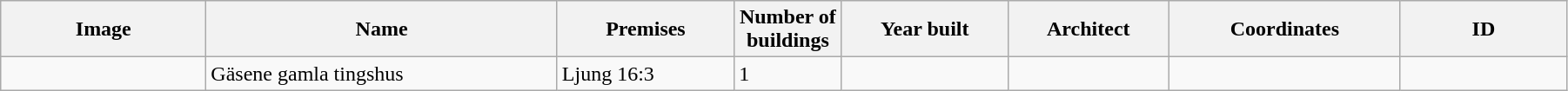<table class="wikitable" width="95%">
<tr>
<th width="150">Image</th>
<th>Name</th>
<th>Premises</th>
<th width="75">Number of<br>buildings</th>
<th width="120">Year built</th>
<th>Architect</th>
<th width="170">Coordinates</th>
<th width="120">ID</th>
</tr>
<tr>
<td></td>
<td>Gäsene gamla tingshus</td>
<td>Ljung 16:3</td>
<td>1</td>
<td></td>
<td></td>
<td></td>
<td></td>
</tr>
</table>
